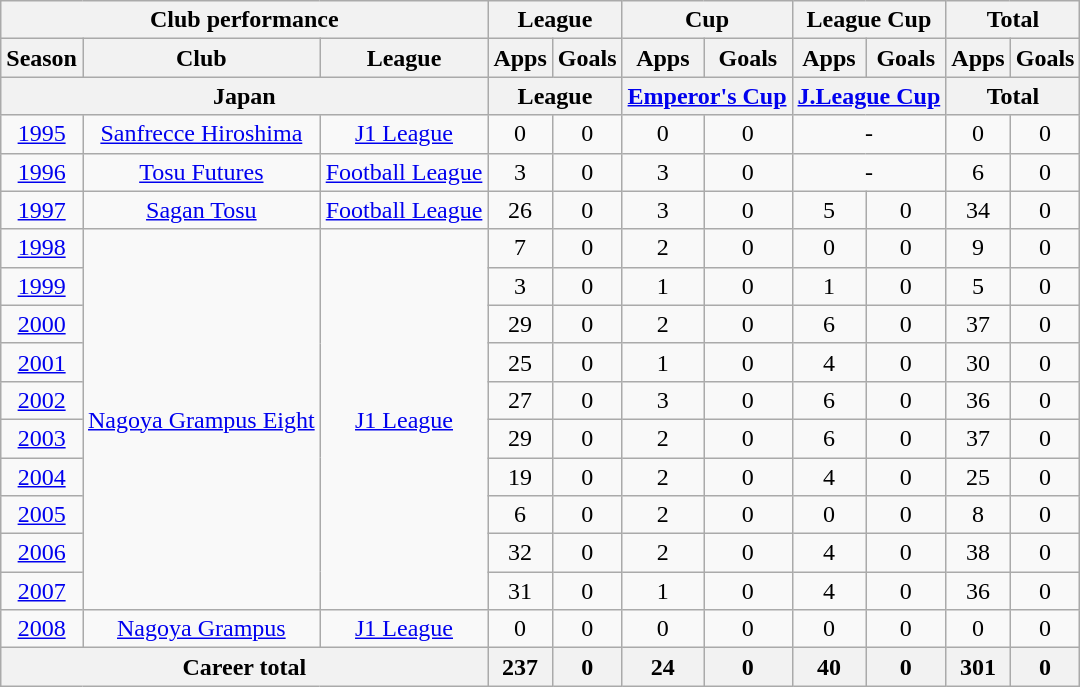<table class="wikitable" style="text-align:center">
<tr>
<th colspan=3>Club performance</th>
<th colspan=2>League</th>
<th colspan=2>Cup</th>
<th colspan=2>League Cup</th>
<th colspan=2>Total</th>
</tr>
<tr>
<th>Season</th>
<th>Club</th>
<th>League</th>
<th>Apps</th>
<th>Goals</th>
<th>Apps</th>
<th>Goals</th>
<th>Apps</th>
<th>Goals</th>
<th>Apps</th>
<th>Goals</th>
</tr>
<tr>
<th colspan=3>Japan</th>
<th colspan=2>League</th>
<th colspan=2><a href='#'>Emperor's Cup</a></th>
<th colspan=2><a href='#'>J.League Cup</a></th>
<th colspan=2>Total</th>
</tr>
<tr>
<td><a href='#'>1995</a></td>
<td><a href='#'>Sanfrecce Hiroshima</a></td>
<td><a href='#'>J1 League</a></td>
<td>0</td>
<td>0</td>
<td>0</td>
<td>0</td>
<td colspan="2">-</td>
<td>0</td>
<td>0</td>
</tr>
<tr>
<td><a href='#'>1996</a></td>
<td><a href='#'>Tosu Futures</a></td>
<td><a href='#'>Football League</a></td>
<td>3</td>
<td>0</td>
<td>3</td>
<td>0</td>
<td colspan="2">-</td>
<td>6</td>
<td>0</td>
</tr>
<tr>
<td><a href='#'>1997</a></td>
<td><a href='#'>Sagan Tosu</a></td>
<td><a href='#'>Football League</a></td>
<td>26</td>
<td>0</td>
<td>3</td>
<td>0</td>
<td>5</td>
<td>0</td>
<td>34</td>
<td>0</td>
</tr>
<tr>
<td><a href='#'>1998</a></td>
<td rowspan="10"><a href='#'>Nagoya Grampus Eight</a></td>
<td rowspan="10"><a href='#'>J1 League</a></td>
<td>7</td>
<td>0</td>
<td>2</td>
<td>0</td>
<td>0</td>
<td>0</td>
<td>9</td>
<td>0</td>
</tr>
<tr>
<td><a href='#'>1999</a></td>
<td>3</td>
<td>0</td>
<td>1</td>
<td>0</td>
<td>1</td>
<td>0</td>
<td>5</td>
<td>0</td>
</tr>
<tr>
<td><a href='#'>2000</a></td>
<td>29</td>
<td>0</td>
<td>2</td>
<td>0</td>
<td>6</td>
<td>0</td>
<td>37</td>
<td>0</td>
</tr>
<tr>
<td><a href='#'>2001</a></td>
<td>25</td>
<td>0</td>
<td>1</td>
<td>0</td>
<td>4</td>
<td>0</td>
<td>30</td>
<td>0</td>
</tr>
<tr>
<td><a href='#'>2002</a></td>
<td>27</td>
<td>0</td>
<td>3</td>
<td>0</td>
<td>6</td>
<td>0</td>
<td>36</td>
<td>0</td>
</tr>
<tr>
<td><a href='#'>2003</a></td>
<td>29</td>
<td>0</td>
<td>2</td>
<td>0</td>
<td>6</td>
<td>0</td>
<td>37</td>
<td>0</td>
</tr>
<tr>
<td><a href='#'>2004</a></td>
<td>19</td>
<td>0</td>
<td>2</td>
<td>0</td>
<td>4</td>
<td>0</td>
<td>25</td>
<td>0</td>
</tr>
<tr>
<td><a href='#'>2005</a></td>
<td>6</td>
<td>0</td>
<td>2</td>
<td>0</td>
<td>0</td>
<td>0</td>
<td>8</td>
<td>0</td>
</tr>
<tr>
<td><a href='#'>2006</a></td>
<td>32</td>
<td>0</td>
<td>2</td>
<td>0</td>
<td>4</td>
<td>0</td>
<td>38</td>
<td>0</td>
</tr>
<tr>
<td><a href='#'>2007</a></td>
<td>31</td>
<td>0</td>
<td>1</td>
<td>0</td>
<td>4</td>
<td>0</td>
<td>36</td>
<td>0</td>
</tr>
<tr>
<td><a href='#'>2008</a></td>
<td><a href='#'>Nagoya Grampus</a></td>
<td><a href='#'>J1 League</a></td>
<td>0</td>
<td>0</td>
<td>0</td>
<td>0</td>
<td>0</td>
<td>0</td>
<td>0</td>
<td>0</td>
</tr>
<tr>
<th colspan=3>Career total</th>
<th>237</th>
<th>0</th>
<th>24</th>
<th>0</th>
<th>40</th>
<th>0</th>
<th>301</th>
<th>0</th>
</tr>
</table>
